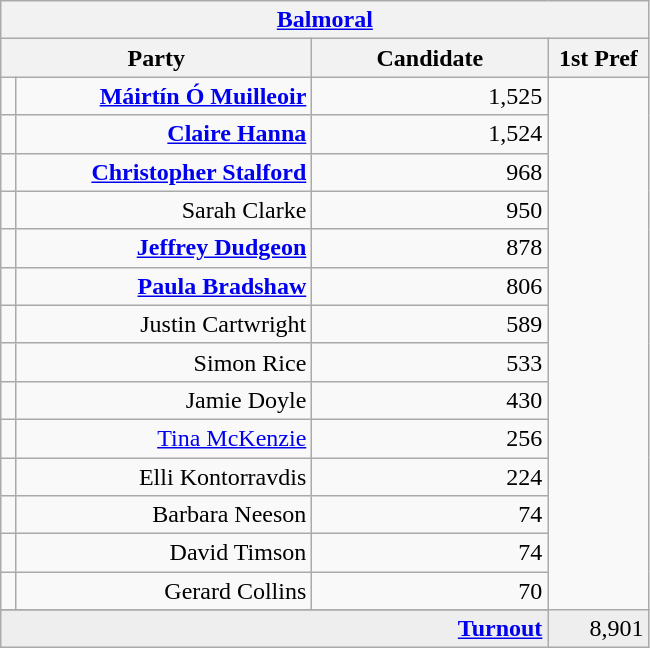<table class="wikitable">
<tr>
<th colspan="4" align="center"><a href='#'>Balmoral</a></th>
</tr>
<tr>
<th colspan="2" align="center" width=200>Party</th>
<th width=150>Candidate</th>
<th width=60>1st Pref</th>
</tr>
<tr>
<td></td>
<td align="right"><strong><a href='#'>Máirtín Ó Muilleoir</a></strong></td>
<td align="right">1,525</td>
</tr>
<tr>
<td></td>
<td align="right"><strong><a href='#'>Claire Hanna</a></strong></td>
<td align="right">1,524</td>
</tr>
<tr>
<td></td>
<td align="right"><strong><a href='#'>Christopher Stalford</a></strong></td>
<td align="right">968</td>
</tr>
<tr>
<td></td>
<td align="right">Sarah Clarke</td>
<td align="right">950</td>
</tr>
<tr>
<td></td>
<td align="right"><strong><a href='#'>Jeffrey Dudgeon</a></strong></td>
<td align="right">878</td>
</tr>
<tr>
<td></td>
<td align="right"><strong><a href='#'>Paula Bradshaw</a></strong></td>
<td align="right">806</td>
</tr>
<tr>
<td></td>
<td align="right">Justin Cartwright</td>
<td align="right">589</td>
</tr>
<tr>
<td></td>
<td align="right">Simon Rice</td>
<td align="right">533</td>
</tr>
<tr>
<td></td>
<td align="right">Jamie Doyle</td>
<td align="right">430</td>
</tr>
<tr>
<td></td>
<td align="right"><a href='#'>Tina McKenzie</a></td>
<td align="right">256</td>
</tr>
<tr>
<td></td>
<td align="right">Elli Kontorravdis</td>
<td align="right">224</td>
</tr>
<tr>
<td></td>
<td align="right">Barbara Neeson</td>
<td align="right">74</td>
</tr>
<tr>
<td></td>
<td align="right">David Timson</td>
<td align="right">74</td>
</tr>
<tr>
<td></td>
<td align="right">Gerard Collins</td>
<td align="right">70</td>
</tr>
<tr>
</tr>
<tr bgcolor="EEEEEE">
<td colspan=3 align="right"><strong><a href='#'>Turnout</a></strong></td>
<td align="right">8,901</td>
</tr>
</table>
